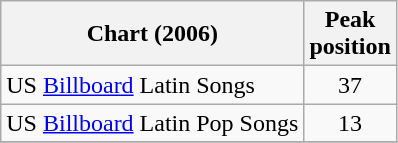<table class="wikitable sortable">
<tr>
<th>Chart (2006)</th>
<th>Peak<br>position</th>
</tr>
<tr>
<td>US <a href='#'>Billboard</a> Latin Songs</td>
<td align="center">37</td>
</tr>
<tr>
<td>US <a href='#'>Billboard</a> Latin Pop Songs</td>
<td align="center">13</td>
</tr>
<tr>
</tr>
</table>
